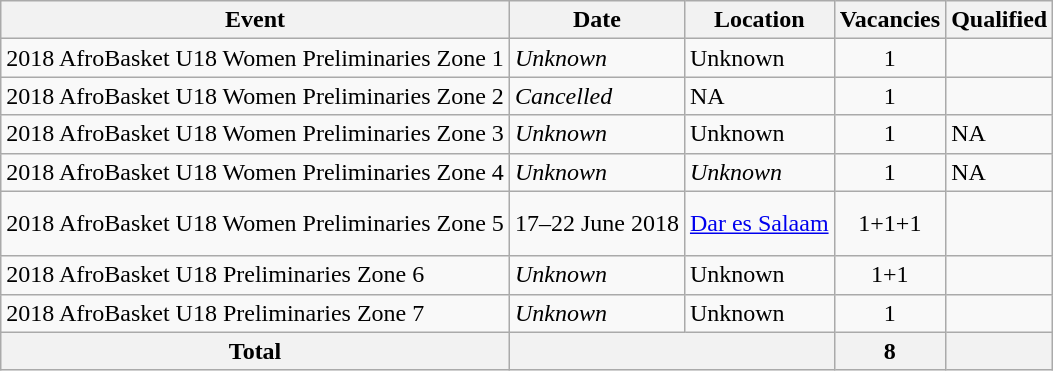<table class="wikitable">
<tr>
<th>Event</th>
<th>Date</th>
<th>Location</th>
<th>Vacancies</th>
<th>Qualified</th>
</tr>
<tr>
<td>2018 AfroBasket U18 Women Preliminaries Zone 1</td>
<td><em>Unknown</em></td>
<td> Unknown</td>
<td align=center>1</td>
<td></td>
</tr>
<tr>
<td>2018 AfroBasket U18 Women Preliminaries Zone 2</td>
<td><em>Cancelled</em></td>
<td>NA</td>
<td align=center>1</td>
<td></td>
</tr>
<tr>
<td>2018 AfroBasket U18 Women Preliminaries Zone 3</td>
<td><em>Unknown</em></td>
<td> Unknown</td>
<td align=center>1</td>
<td>NA</td>
</tr>
<tr>
<td>2018 AfroBasket U18 Women Preliminaries Zone 4</td>
<td><em>Unknown</em></td>
<td><em>Unknown</em></td>
<td align=center>1</td>
<td>NA</td>
</tr>
<tr>
<td>2018 AfroBasket U18 Women Preliminaries Zone 5</td>
<td>17–22 June 2018</td>
<td> <a href='#'>Dar es Salaam</a></td>
<td align=center>1+1+1</td>
<td><br><br></td>
</tr>
<tr>
<td>2018 AfroBasket U18 Preliminaries Zone 6</td>
<td><em>Unknown</em></td>
<td> Unknown</td>
<td align=center>1+1</td>
<td><br></td>
</tr>
<tr>
<td>2018 AfroBasket U18 Preliminaries Zone 7</td>
<td><em>Unknown</em></td>
<td>Unknown</td>
<td align=center>1</td>
<td></td>
</tr>
<tr>
<th>Total</th>
<th colspan="2"></th>
<th>8</th>
<th></th>
</tr>
</table>
